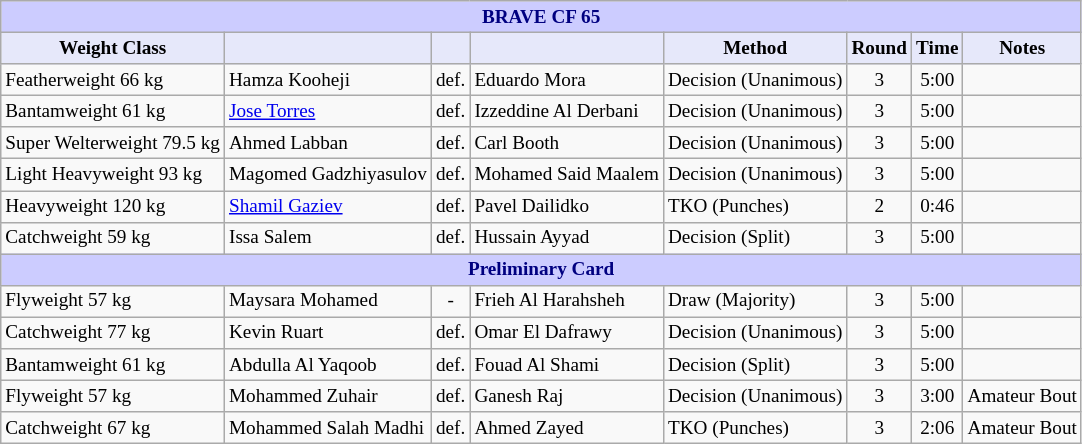<table class="wikitable" style="font-size: 80%;">
<tr>
<th colspan="8" style="background-color: #ccf; color: #000080; text-align: center;"><strong>BRAVE CF 65</strong></th>
</tr>
<tr>
<th colspan="1" style="background-color: #E6E8FA; color: #000000; text-align: center;">Weight Class</th>
<th colspan="1" style="background-color: #E6E8FA; color: #000000; text-align: center;"></th>
<th colspan="1" style="background-color: #E6E8FA; color: #000000; text-align: center;"></th>
<th colspan="1" style="background-color: #E6E8FA; color: #000000; text-align: center;"></th>
<th colspan="1" style="background-color: #E6E8FA; color: #000000; text-align: center;">Method</th>
<th colspan="1" style="background-color: #E6E8FA; color: #000000; text-align: center;">Round</th>
<th colspan="1" style="background-color: #E6E8FA; color: #000000; text-align: center;">Time</th>
<th colspan="1" style="background-color: #E6E8FA; color: #000000; text-align: center;">Notes</th>
</tr>
<tr>
<td>Featherweight 66 kg</td>
<td> Hamza Kooheji</td>
<td>def.</td>
<td> Eduardo Mora</td>
<td>Decision (Unanimous)</td>
<td align=center>3</td>
<td align=center>5:00</td>
<td></td>
</tr>
<tr>
<td>Bantamweight 61 kg</td>
<td> <a href='#'>Jose Torres</a></td>
<td>def.</td>
<td> Izzeddine Al Derbani</td>
<td>Decision (Unanimous)</td>
<td align=center>3</td>
<td align=center>5:00</td>
<td></td>
</tr>
<tr>
<td>Super Welterweight 79.5 kg</td>
<td> Ahmed Labban</td>
<td>def.</td>
<td> Carl Booth</td>
<td>Decision (Unanimous)</td>
<td align=center>3</td>
<td align=center>5:00</td>
<td></td>
</tr>
<tr>
<td>Light Heavyweight 93 kg</td>
<td> Magomed Gadzhiyasulov</td>
<td>def.</td>
<td> Mohamed Said Maalem</td>
<td>Decision (Unanimous)</td>
<td align=center>3</td>
<td align=center>5:00</td>
<td></td>
</tr>
<tr>
<td>Heavyweight 120 kg</td>
<td> <a href='#'>Shamil Gaziev</a></td>
<td>def.</td>
<td> Pavel Dailidko</td>
<td>TKO (Punches)</td>
<td align=center>2</td>
<td align=center>0:46</td>
<td></td>
</tr>
<tr>
<td>Catchweight 59 kg</td>
<td> Issa Salem</td>
<td>def.</td>
<td> Hussain Ayyad</td>
<td>Decision (Split)</td>
<td align=center>3</td>
<td align=center>5:00</td>
<td></td>
</tr>
<tr>
<th colspan="8" style="background-color: #ccf; color: #000080; text-align: center;"><strong>Preliminary Card</strong></th>
</tr>
<tr>
<td>Flyweight 57 kg</td>
<td> Maysara Mohamed</td>
<td align=center>-</td>
<td> Frieh Al Harahsheh</td>
<td>Draw (Majority)</td>
<td align=center>3</td>
<td align=center>5:00</td>
<td></td>
</tr>
<tr>
<td>Catchweight 77 kg</td>
<td> Kevin Ruart</td>
<td>def.</td>
<td> Omar El Dafrawy</td>
<td>Decision (Unanimous)</td>
<td align=center>3</td>
<td align=center>5:00</td>
<td></td>
</tr>
<tr>
<td>Bantamweight 61 kg</td>
<td> Abdulla Al Yaqoob</td>
<td>def.</td>
<td> Fouad Al Shami</td>
<td>Decision (Split)</td>
<td align=center>3</td>
<td align=center>5:00</td>
<td></td>
</tr>
<tr>
<td>Flyweight 57 kg</td>
<td> Mohammed Zuhair</td>
<td>def.</td>
<td> Ganesh Raj</td>
<td>Decision (Unanimous)</td>
<td align=center>3</td>
<td align=center>3:00</td>
<td>Amateur Bout</td>
</tr>
<tr>
<td>Catchweight 67 kg</td>
<td> Mohammed Salah Madhi</td>
<td>def.</td>
<td> Ahmed Zayed</td>
<td>TKO (Punches)</td>
<td align=center>3</td>
<td align=center>2:06</td>
<td>Amateur Bout</td>
</tr>
</table>
